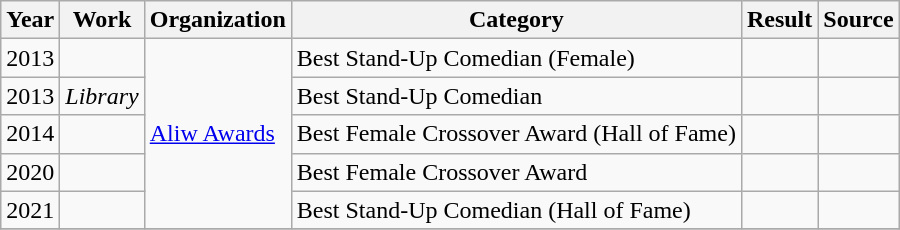<table class="wikitable">
<tr>
<th>Year</th>
<th>Work</th>
<th>Organization</th>
<th>Category</th>
<th>Result</th>
<th>Source </th>
</tr>
<tr>
<td>2013</td>
<td></td>
<td rowspan="5"><a href='#'>Aliw Awards</a></td>
<td>Best Stand-Up Comedian (Female)</td>
<td></td>
<td></td>
</tr>
<tr>
<td>2013</td>
<td><em>Library</em></td>
<td>Best Stand-Up Comedian</td>
<td></td>
<td></td>
</tr>
<tr>
<td>2014</td>
<td></td>
<td>Best Female Crossover Award (Hall of Fame)</td>
<td></td>
<td></td>
</tr>
<tr>
<td>2020</td>
<td></td>
<td>Best Female Crossover Award</td>
<td></td>
<td></td>
</tr>
<tr>
<td>2021</td>
<td></td>
<td>Best Stand-Up Comedian (Hall of Fame)</td>
<td></td>
<td></td>
</tr>
<tr>
</tr>
</table>
